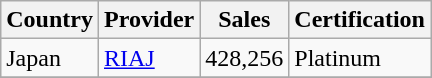<table class="wikitable" border="1">
<tr>
<th>Country</th>
<th>Provider</th>
<th>Sales</th>
<th>Certification</th>
</tr>
<tr>
<td>Japan</td>
<td><a href='#'>RIAJ</a></td>
<td>428,256</td>
<td>Platinum</td>
</tr>
<tr>
</tr>
</table>
